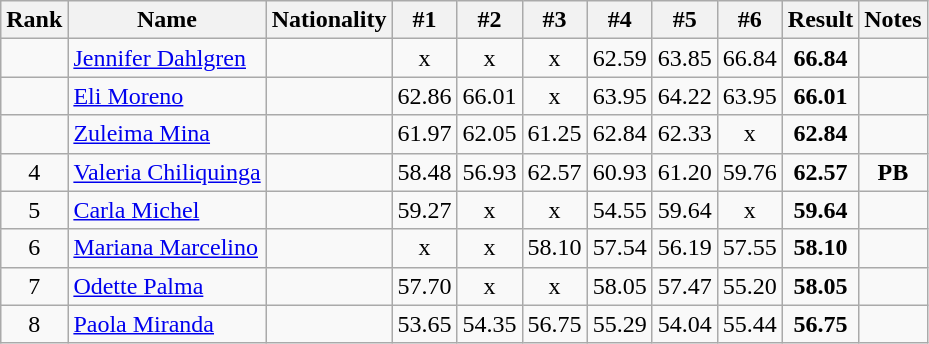<table class="wikitable sortable" style="text-align:center">
<tr>
<th>Rank</th>
<th>Name</th>
<th>Nationality</th>
<th>#1</th>
<th>#2</th>
<th>#3</th>
<th>#4</th>
<th>#5</th>
<th>#6</th>
<th>Result</th>
<th>Notes</th>
</tr>
<tr>
<td></td>
<td align=left><a href='#'>Jennifer Dahlgren</a></td>
<td align=left></td>
<td>x</td>
<td>x</td>
<td>x</td>
<td>62.59</td>
<td>63.85</td>
<td>66.84</td>
<td><strong>66.84 </strong></td>
<td></td>
</tr>
<tr>
<td></td>
<td align=left><a href='#'>Eli Moreno</a></td>
<td align=left></td>
<td>62.86</td>
<td>66.01</td>
<td>x</td>
<td>63.95</td>
<td>64.22</td>
<td>63.95</td>
<td><strong>66.01 </strong></td>
<td></td>
</tr>
<tr>
<td></td>
<td align=left><a href='#'>Zuleima Mina</a></td>
<td align=left></td>
<td>61.97</td>
<td>62.05</td>
<td>61.25</td>
<td>62.84</td>
<td>62.33</td>
<td>x</td>
<td><strong>62.84 </strong></td>
<td></td>
</tr>
<tr>
<td>4</td>
<td align=left><a href='#'>Valeria Chiliquinga</a></td>
<td align=left></td>
<td>58.48</td>
<td>56.93</td>
<td>62.57</td>
<td>60.93</td>
<td>61.20</td>
<td>59.76</td>
<td><strong>62.57 </strong></td>
<td><strong>PB</strong></td>
</tr>
<tr>
<td>5</td>
<td align=left><a href='#'>Carla Michel</a></td>
<td align=left></td>
<td>59.27</td>
<td>x</td>
<td>x</td>
<td>54.55</td>
<td>59.64</td>
<td>x</td>
<td><strong>59.64 </strong></td>
<td></td>
</tr>
<tr>
<td>6</td>
<td align=left><a href='#'>Mariana Marcelino</a></td>
<td align=left></td>
<td>x</td>
<td>x</td>
<td>58.10</td>
<td>57.54</td>
<td>56.19</td>
<td>57.55</td>
<td><strong>58.10 </strong></td>
<td></td>
</tr>
<tr>
<td>7</td>
<td align=left><a href='#'>Odette Palma</a></td>
<td align=left></td>
<td>57.70</td>
<td>x</td>
<td>x</td>
<td>58.05</td>
<td>57.47</td>
<td>55.20</td>
<td><strong>58.05 </strong></td>
<td></td>
</tr>
<tr>
<td>8</td>
<td align=left><a href='#'>Paola Miranda</a></td>
<td align=left></td>
<td>53.65</td>
<td>54.35</td>
<td>56.75</td>
<td>55.29</td>
<td>54.04</td>
<td>55.44</td>
<td><strong>56.75 </strong></td>
<td></td>
</tr>
</table>
